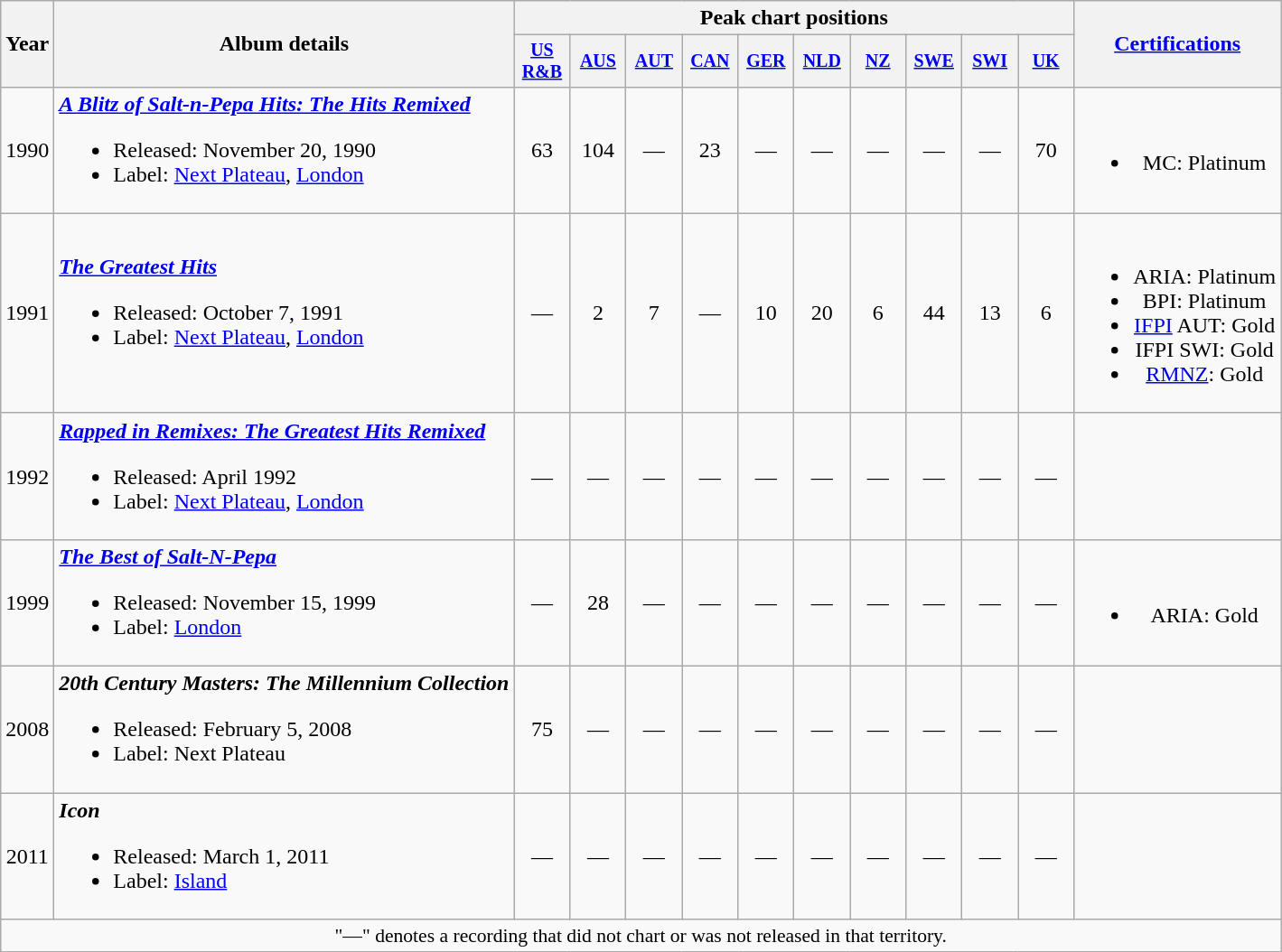<table class="wikitable" style="text-align:center;">
<tr>
<th rowspan="2">Year</th>
<th rowspan="2">Album details</th>
<th colspan="10">Peak chart positions</th>
<th rowspan="2"><a href='#'>Certifications</a></th>
</tr>
<tr style="font-size:smaller;">
<th width="35"><a href='#'>US R&B</a><br></th>
<th width="35"><a href='#'>AUS</a><br></th>
<th width="35"><a href='#'>AUT</a><br></th>
<th width="35"><a href='#'>CAN</a><br></th>
<th width="35"><a href='#'>GER</a><br></th>
<th width="35"><a href='#'>NLD</a><br></th>
<th width="35"><a href='#'>NZ</a><br></th>
<th width="35"><a href='#'>SWE</a><br></th>
<th width="35"><a href='#'>SWI</a><br></th>
<th width="35"><a href='#'>UK</a><br></th>
</tr>
<tr>
<td>1990</td>
<td align="left"><strong><em><a href='#'>A Blitz of Salt-n-Pepa Hits: The Hits Remixed</a></em></strong><br><ul><li>Released: November 20, 1990</li><li>Label: <a href='#'>Next Plateau</a>, <a href='#'>London</a></li></ul></td>
<td>63</td>
<td>104</td>
<td>—</td>
<td>23</td>
<td>—</td>
<td>—</td>
<td>—</td>
<td>—</td>
<td>—</td>
<td>70</td>
<td><br><ul><li>MC: Platinum</li></ul></td>
</tr>
<tr>
<td>1991</td>
<td align="left"><strong><em><a href='#'>The Greatest Hits</a></em></strong><br><ul><li>Released: October 7, 1991</li><li>Label: <a href='#'>Next Plateau</a>, <a href='#'>London</a></li></ul></td>
<td>—</td>
<td>2</td>
<td>7</td>
<td>—</td>
<td>10</td>
<td>20</td>
<td>6</td>
<td>44</td>
<td>13</td>
<td>6</td>
<td><br><ul><li>ARIA: Platinum</li><li>BPI: Platinum</li><li><a href='#'>IFPI</a> AUT: Gold</li><li>IFPI SWI: Gold</li><li><a href='#'>RMNZ</a>: Gold</li></ul></td>
</tr>
<tr>
<td>1992</td>
<td align="left"><strong><em><a href='#'>Rapped in Remixes: The Greatest Hits Remixed</a></em></strong><br><ul><li>Released: April 1992</li><li>Label: <a href='#'>Next Plateau</a>, <a href='#'>London</a></li></ul></td>
<td>—</td>
<td>—</td>
<td>—</td>
<td>—</td>
<td>—</td>
<td>—</td>
<td>—</td>
<td>—</td>
<td>—</td>
<td>—</td>
<td></td>
</tr>
<tr>
<td>1999</td>
<td align="left"><strong><em><a href='#'>The Best of Salt-N-Pepa</a></em></strong><br><ul><li>Released: November 15, 1999</li><li>Label: <a href='#'>London</a></li></ul></td>
<td>—</td>
<td>28</td>
<td>—</td>
<td>—</td>
<td>—</td>
<td>—</td>
<td>—</td>
<td>—</td>
<td>—</td>
<td>—</td>
<td><br><ul><li>ARIA: Gold</li></ul></td>
</tr>
<tr>
<td>2008</td>
<td align="left"><strong><em>20th Century Masters: The Millennium Collection</em></strong><br><ul><li>Released: February 5, 2008</li><li>Label: Next Plateau</li></ul></td>
<td>75</td>
<td>—</td>
<td>—</td>
<td>—</td>
<td>—</td>
<td>—</td>
<td>—</td>
<td>—</td>
<td>—</td>
<td>—</td>
<td></td>
</tr>
<tr>
<td>2011</td>
<td align="left"><strong><em>Icon</em></strong><br><ul><li>Released: March 1, 2011</li><li>Label: <a href='#'>Island</a></li></ul></td>
<td>—</td>
<td>—</td>
<td>—</td>
<td>—</td>
<td>—</td>
<td>—</td>
<td>—</td>
<td>—</td>
<td>—</td>
<td>—</td>
<td></td>
</tr>
<tr>
<td colspan="15" style="font-size:90%">"—" denotes a recording that did not chart or was not released in that territory.</td>
</tr>
</table>
